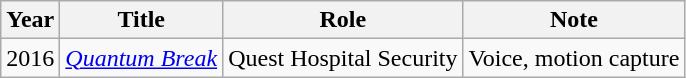<table class="wikitable">
<tr>
<th>Year</th>
<th>Title</th>
<th>Role</th>
<th>Note</th>
</tr>
<tr>
<td>2016</td>
<td><em><a href='#'>Quantum Break</a></em></td>
<td>Quest Hospital Security</td>
<td>Voice, motion capture</td>
</tr>
</table>
